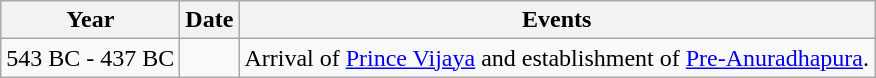<table class="wikitable">
<tr>
<th>Year</th>
<th>Date</th>
<th>Events</th>
</tr>
<tr>
<td>543 BC -  437 BC</td>
<td></td>
<td>Arrival of <a href='#'>Prince Vijaya</a> and establishment of <a href='#'>Pre-Anuradhapura</a>.</td>
</tr>
</table>
